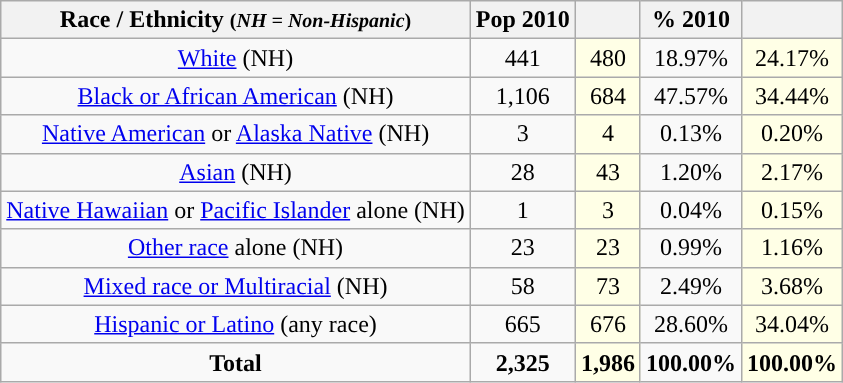<table class="wikitable" style="text-align:center;">
<tr>
<th>Race / Ethnicity <small>(<em>NH = Non-Hispanic</em>)</small></th>
<th>Pop 2010</th>
<th></th>
<th>% 2010</th>
<th></th>
</tr>
<tr>
<td><a href='#'>White</a> (NH)</td>
<td>441</td>
<td style='background: #ffffe6;'>480</td>
<td>18.97%</td>
<td style='background: #ffffe6;'>24.17%</td>
</tr>
<tr>
<td><a href='#'>Black or African American</a> (NH)</td>
<td>1,106</td>
<td style='background: #ffffe6;'>684</td>
<td>47.57%</td>
<td style='background: #ffffe6;'>34.44%</td>
</tr>
<tr>
<td><a href='#'>Native American</a> or <a href='#'>Alaska Native</a> (NH)</td>
<td>3</td>
<td style='background: #ffffe6;'>4</td>
<td>0.13%</td>
<td style='background: #ffffe6;'>0.20%</td>
</tr>
<tr>
<td><a href='#'>Asian</a> (NH)</td>
<td>28</td>
<td style='background: #ffffe6;'>43</td>
<td>1.20%</td>
<td style='background: #ffffe6;'>2.17%</td>
</tr>
<tr>
<td><a href='#'>Native Hawaiian</a> or <a href='#'>Pacific Islander</a> alone (NH)</td>
<td>1</td>
<td style='background: #ffffe6;'>3</td>
<td>0.04%</td>
<td style='background: #ffffe6;'>0.15%</td>
</tr>
<tr>
<td><a href='#'>Other race</a> alone (NH)</td>
<td>23</td>
<td style='background: #ffffe6;'>23</td>
<td>0.99%</td>
<td style='background: #ffffe6;'>1.16%</td>
</tr>
<tr>
<td><a href='#'>Mixed race or Multiracial</a> (NH)</td>
<td>58</td>
<td style='background: #ffffe6;'>73</td>
<td>2.49%</td>
<td style='background: #ffffe6;'>3.68%</td>
</tr>
<tr>
<td><a href='#'>Hispanic or Latino</a> (any race)</td>
<td>665</td>
<td style='background: #ffffe6;'>676</td>
<td>28.60%</td>
<td style='background: #ffffe6;'>34.04%</td>
</tr>
<tr>
<td><strong>Total</strong></td>
<td><strong>2,325</strong></td>
<td style='background: #ffffe6;'><strong>1,986</strong></td>
<td><strong>100.00%</strong></td>
<td style='background: #ffffe6;'><strong>100.00%</strong></td>
</tr>
</table>
